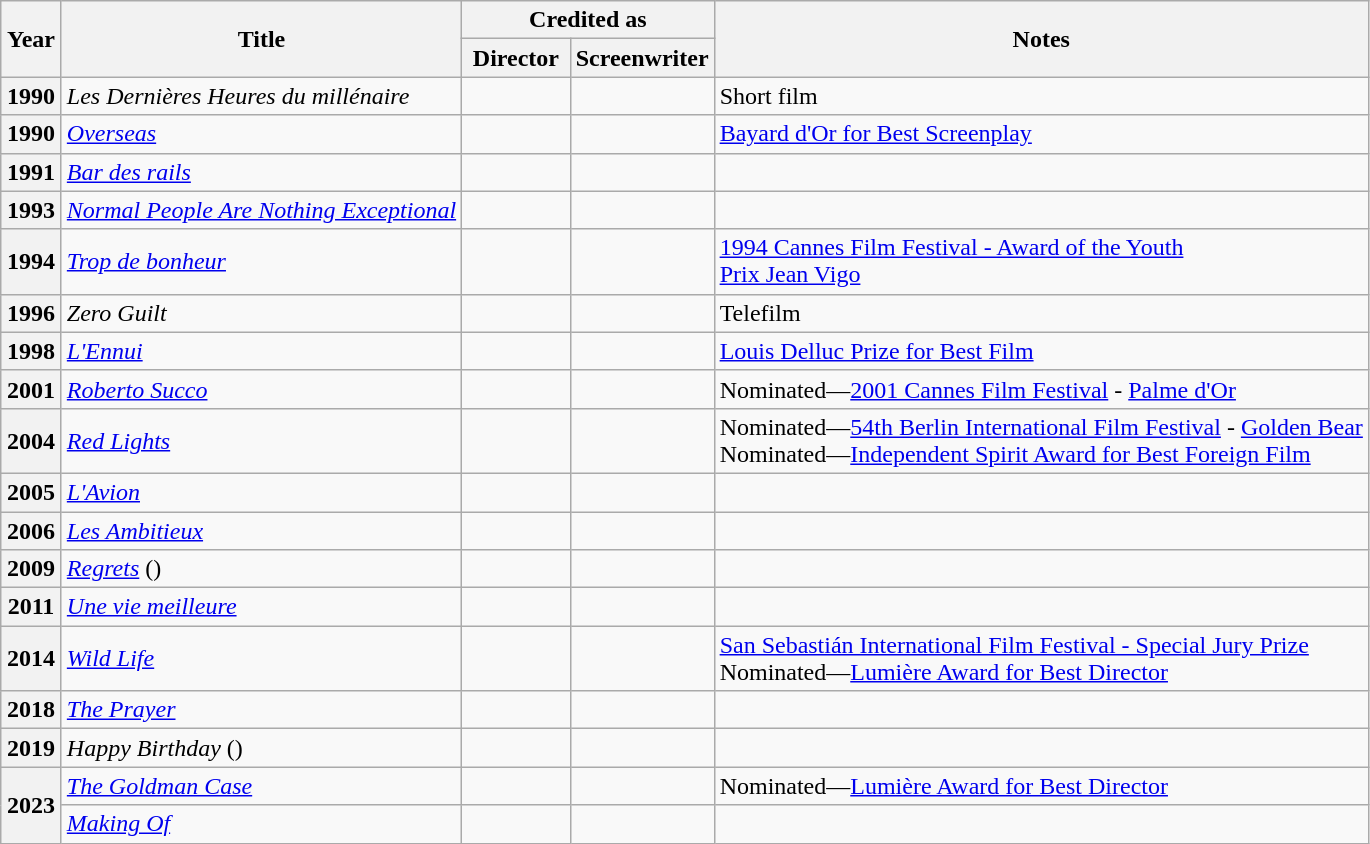<table class="wikitable sortable">
<tr>
<th rowspan=2 width="33">Year</th>
<th rowspan=2>Title</th>
<th colspan=2>Credited as</th>
<th rowspan=2>Notes</th>
</tr>
<tr>
<th width=65>Director</th>
<th width=65>Screenwriter</th>
</tr>
<tr>
<th align="center">1990</th>
<td align="left"><em>Les Dernières Heures du millénaire</em></td>
<td></td>
<td></td>
<td>Short film</td>
</tr>
<tr>
<th align="center">1990</th>
<td align="left"><em><a href='#'>Overseas</a></em></td>
<td></td>
<td></td>
<td><a href='#'>Bayard d'Or for Best Screenplay</a></td>
</tr>
<tr>
<th align="center">1991</th>
<td align="left"><em><a href='#'>Bar des rails</a></em></td>
<td></td>
<td></td>
<td></td>
</tr>
<tr>
<th align="center">1993</th>
<td align="left"><em><a href='#'>Normal People Are Nothing Exceptional</a></em></td>
<td></td>
<td></td>
<td></td>
</tr>
<tr>
<th align="center">1994</th>
<td align="left"><em><a href='#'>Trop de bonheur</a></em></td>
<td></td>
<td></td>
<td><a href='#'>1994 Cannes Film Festival - Award of the Youth</a><br><a href='#'>Prix Jean Vigo</a></td>
</tr>
<tr>
<th align="center">1996</th>
<td align="left"><em>Zero Guilt</em></td>
<td></td>
<td></td>
<td>Telefilm</td>
</tr>
<tr>
<th align="center">1998</th>
<td align="left"><em><a href='#'>L'Ennui</a></em></td>
<td></td>
<td></td>
<td><a href='#'>Louis Delluc Prize for Best Film</a></td>
</tr>
<tr>
<th align="center">2001</th>
<td align="left"><em><a href='#'>Roberto Succo</a></em></td>
<td></td>
<td></td>
<td>Nominated—<a href='#'>2001 Cannes Film Festival</a> - <a href='#'>Palme d'Or</a></td>
</tr>
<tr>
<th align="center">2004</th>
<td align="left"><em><a href='#'>Red Lights</a></em></td>
<td></td>
<td></td>
<td>Nominated—<a href='#'>54th Berlin International Film Festival</a> - <a href='#'>Golden Bear</a><br>Nominated—<a href='#'>Independent Spirit Award for Best Foreign Film</a></td>
</tr>
<tr>
<th align="center">2005</th>
<td align="left"><em><a href='#'>L'Avion</a></em></td>
<td></td>
<td></td>
<td></td>
</tr>
<tr>
<th align="center">2006</th>
<td align="left"><em><a href='#'>Les Ambitieux</a></em></td>
<td></td>
<td></td>
<td></td>
</tr>
<tr>
<th align="center">2009</th>
<td align="left"><em><a href='#'>Regrets</a></em> ()</td>
<td></td>
<td></td>
<td></td>
</tr>
<tr>
<th align="center">2011</th>
<td align="left"><em><a href='#'>Une vie meilleure</a></em></td>
<td></td>
<td></td>
<td></td>
</tr>
<tr>
<th align="center">2014</th>
<td align="left"><em><a href='#'>Wild Life</a></em></td>
<td></td>
<td></td>
<td><a href='#'>San Sebastián International Film Festival - Special Jury Prize</a><br>Nominated—<a href='#'>Lumière Award for Best Director</a></td>
</tr>
<tr>
<th align="center">2018</th>
<td align="left"><em><a href='#'>The Prayer</a></em></td>
<td></td>
<td></td>
<td></td>
</tr>
<tr>
<th align="center">2019</th>
<td align="left"><em>Happy Birthday</em> ()</td>
<td></td>
<td></td>
<td></td>
</tr>
<tr>
<th rowspan="2" align="center">2023</th>
<td align="left"><em><a href='#'>The Goldman Case</a></em></td>
<td></td>
<td></td>
<td>Nominated—<a href='#'>Lumière Award for Best Director</a></td>
</tr>
<tr>
<td align="left"><em><a href='#'>Making Of</a></em></td>
<td></td>
<td></td>
<td></td>
</tr>
</table>
